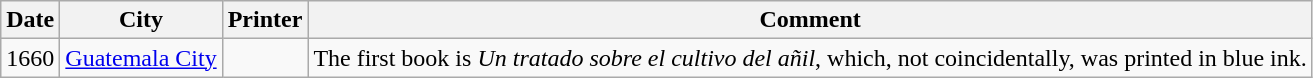<table class="wikitable">
<tr>
<th>Date</th>
<th>City</th>
<th>Printer</th>
<th>Comment</th>
</tr>
<tr>
<td>1660</td>
<td><a href='#'>Guatemala City</a></td>
<td></td>
<td>The first book is <em>Un tratado sobre el cultivo del añil</em>, which, not coincidentally, was printed in blue ink.</td>
</tr>
</table>
